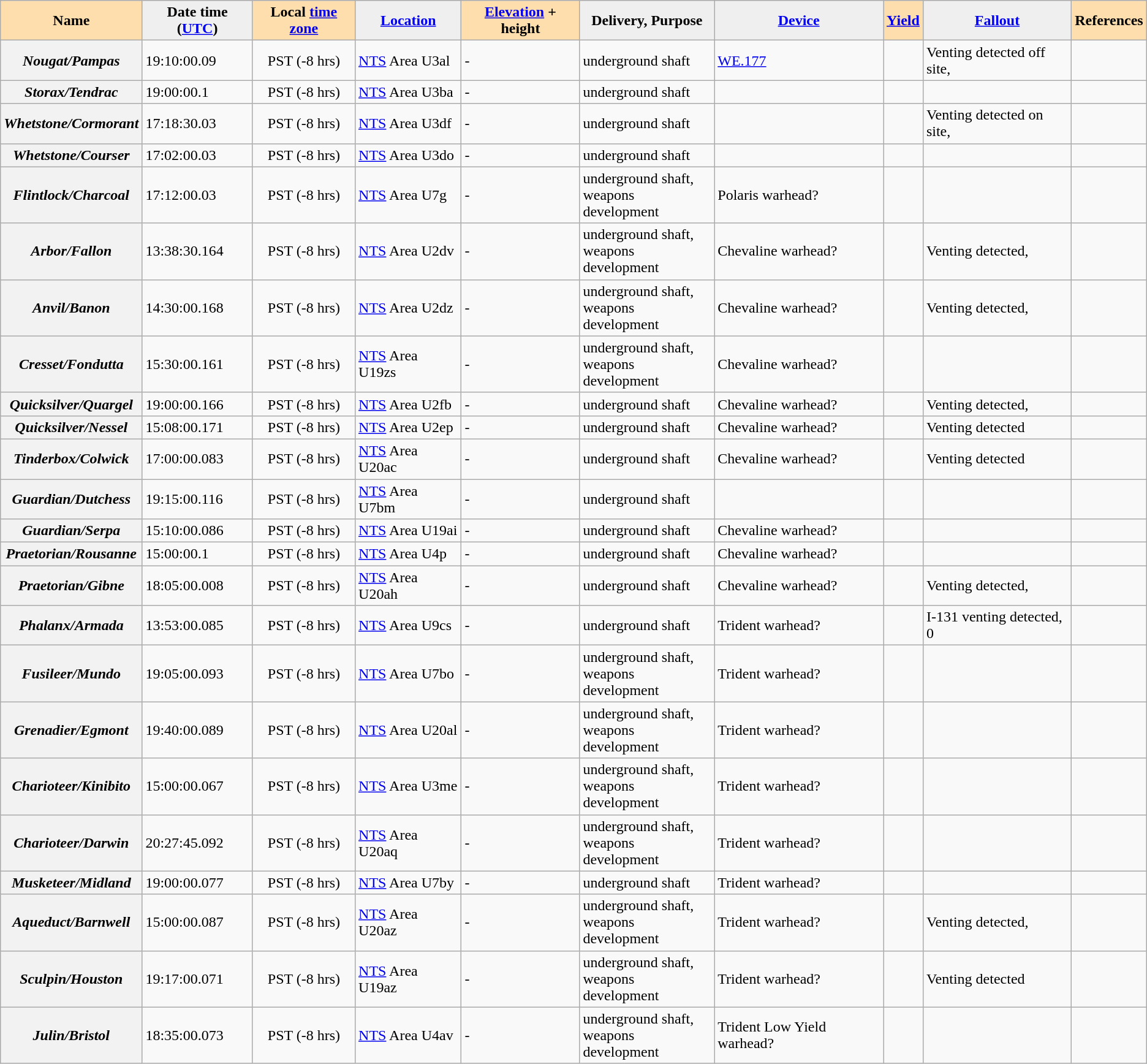<table class="wikitable sortable">
<tr>
<th style="background:#ffdead;">Name</th>
<th style="background:#efefef;">Date time (<a href='#'>UTC</a>)</th>
<th style="background:#ffdead;">Local <a href='#'>time zone</a></th>
<th style="background:#efefef;"><a href='#'>Location</a></th>
<th style="background:#ffdead;"><a href='#'>Elevation</a> + height</th>
<th style="background:#efefef;">Delivery, Purpose</th>
<th style="background:#efefef;"><a href='#'>Device</a></th>
<th style="background:#ffdead;"><a href='#'>Yield</a></th>
<th style="background:#efefef;" class="unsortable"><a href='#'>Fallout</a></th>
<th style="background:#ffdead;" class="unsortable">References</th>
</tr>
<tr>
<th><em>Nougat/Pampas</em></th>
<td> 19:10:00.09</td>
<td style="text-align:center;">PST (-8 hrs)</td>
<td><a href='#'>NTS</a> Area U3al </td>
<td> - </td>
<td>underground shaft</td>
<td><a href='#'>WE.177</a></td>
<td style="text-align:center;"></td>
<td>Venting detected off site, </td>
<td></td>
</tr>
<tr>
<th><em>Storax/Tendrac</em></th>
<td> 19:00:00.1</td>
<td style="text-align:center;">PST (-8 hrs)</td>
<td><a href='#'>NTS</a> Area U3ba </td>
<td> - </td>
<td>underground shaft</td>
<td></td>
<td style="text-align:center;"></td>
<td></td>
<td></td>
</tr>
<tr>
<th><em>Whetstone/Cormorant</em></th>
<td> 17:18:30.03</td>
<td style="text-align:center;">PST (-8 hrs)</td>
<td><a href='#'>NTS</a> Area U3df </td>
<td> - </td>
<td>underground shaft</td>
<td></td>
<td style="text-align:center;"></td>
<td>Venting detected on site, </td>
<td></td>
</tr>
<tr>
<th><em>Whetstone/Courser</em></th>
<td> 17:02:00.03</td>
<td style="text-align:center;">PST (-8 hrs)</td>
<td><a href='#'>NTS</a> Area U3do </td>
<td> - </td>
<td>underground shaft</td>
<td></td>
<td style="text-align:center;"></td>
<td></td>
<td></td>
</tr>
<tr>
<th><em>Flintlock/Charcoal</em></th>
<td> 17:12:00.03</td>
<td style="text-align:center;">PST (-8 hrs)</td>
<td><a href='#'>NTS</a> Area U7g </td>
<td> - </td>
<td>underground shaft,<br>weapons development</td>
<td>Polaris warhead?</td>
<td style="text-align:center;"></td>
<td></td>
<td></td>
</tr>
<tr>
<th><em>Arbor/Fallon</em></th>
<td> 13:38:30.164</td>
<td style="text-align:center;">PST (-8 hrs)</td>
<td><a href='#'>NTS</a> Area U2dv </td>
<td> - </td>
<td>underground shaft,<br>weapons development</td>
<td>Chevaline warhead?</td>
<td style="text-align:center;"></td>
<td>Venting detected, </td>
<td></td>
</tr>
<tr>
<th><em>Anvil/Banon</em></th>
<td> 14:30:00.168</td>
<td style="text-align:center;">PST (-8 hrs)</td>
<td><a href='#'>NTS</a> Area U2dz </td>
<td> - </td>
<td>underground shaft,<br>weapons development</td>
<td>Chevaline warhead?</td>
<td style="text-align:center;"></td>
<td>Venting detected, </td>
<td></td>
</tr>
<tr>
<th><em>Cresset/Fondutta</em></th>
<td> 15:30:00.161</td>
<td style="text-align:center;">PST (-8 hrs)</td>
<td><a href='#'>NTS</a> Area U19zs </td>
<td> - </td>
<td>underground shaft,<br>weapons development</td>
<td>Chevaline warhead?</td>
<td style="text-align:center;"></td>
<td></td>
<td></td>
</tr>
<tr>
<th><em>Quicksilver/Quargel</em></th>
<td> 19:00:00.166</td>
<td style="text-align:center;">PST (-8 hrs)</td>
<td><a href='#'>NTS</a> Area U2fb </td>
<td> - </td>
<td>underground shaft</td>
<td>Chevaline warhead?</td>
<td style="text-align:center;"></td>
<td>Venting detected, </td>
<td></td>
</tr>
<tr>
<th><em>Quicksilver/Nessel</em></th>
<td> 15:08:00.171</td>
<td style="text-align:center;">PST (-8 hrs)</td>
<td><a href='#'>NTS</a> Area U2ep </td>
<td> - </td>
<td>underground shaft</td>
<td>Chevaline warhead?</td>
<td style="text-align:center;"></td>
<td>Venting detected</td>
<td></td>
</tr>
<tr>
<th><em>Tinderbox/Colwick</em></th>
<td> 17:00:00.083</td>
<td style="text-align:center;">PST (-8 hrs)</td>
<td><a href='#'>NTS</a> Area U20ac </td>
<td> - </td>
<td>underground shaft</td>
<td>Chevaline warhead?</td>
<td style="text-align:center;"></td>
<td>Venting detected</td>
<td></td>
</tr>
<tr>
<th><em>Guardian/Dutchess</em></th>
<td> 19:15:00.116</td>
<td style="text-align:center;">PST (-8 hrs)</td>
<td><a href='#'>NTS</a> Area U7bm </td>
<td> - </td>
<td>underground shaft</td>
<td></td>
<td style="text-align:center;"></td>
<td></td>
<td></td>
</tr>
<tr>
<th><em>Guardian/Serpa</em></th>
<td> 15:10:00.086</td>
<td style="text-align:center;">PST (-8 hrs)</td>
<td><a href='#'>NTS</a> Area U19ai </td>
<td> - </td>
<td>underground shaft</td>
<td>Chevaline warhead?</td>
<td style="text-align:center;"></td>
<td></td>
<td></td>
</tr>
<tr>
<th><em>Praetorian/Rousanne</em></th>
<td> 15:00:00.1</td>
<td style="text-align:center;">PST (-8 hrs)</td>
<td><a href='#'>NTS</a> Area U4p </td>
<td> - </td>
<td>underground shaft</td>
<td>Chevaline warhead?</td>
<td style="text-align:center;"></td>
<td></td>
<td></td>
</tr>
<tr>
<th><em>Praetorian/Gibne</em></th>
<td> 18:05:00.008</td>
<td style="text-align:center;">PST (-8 hrs)</td>
<td><a href='#'>NTS</a> Area U20ah </td>
<td> - </td>
<td>underground shaft</td>
<td>Chevaline warhead?</td>
<td style="text-align:center;"></td>
<td>Venting detected, </td>
<td></td>
</tr>
<tr>
<th><em>Phalanx/Armada</em></th>
<td> 13:53:00.085</td>
<td style="text-align:center;">PST (-8 hrs)</td>
<td><a href='#'>NTS</a> Area U9cs </td>
<td> - </td>
<td>underground shaft</td>
<td>Trident warhead?</td>
<td style="text-align:center;"></td>
<td>I-131 venting detected, 0</td>
<td></td>
</tr>
<tr>
<th><em>Fusileer/Mundo</em></th>
<td> 19:05:00.093</td>
<td style="text-align:center;">PST (-8 hrs)</td>
<td><a href='#'>NTS</a> Area U7bo </td>
<td> - </td>
<td>underground shaft,<br>weapons development</td>
<td>Trident warhead?</td>
<td style="text-align:center;"></td>
<td></td>
<td></td>
</tr>
<tr>
<th><em>Grenadier/Egmont</em></th>
<td> 19:40:00.089</td>
<td style="text-align:center;">PST (-8 hrs)</td>
<td><a href='#'>NTS</a> Area U20al </td>
<td> - </td>
<td>underground shaft,<br>weapons development</td>
<td>Trident warhead?</td>
<td style="text-align:center;"></td>
<td></td>
<td></td>
</tr>
<tr>
<th><em>Charioteer/Kinibito</em></th>
<td> 15:00:00.067</td>
<td style="text-align:center;">PST (-8 hrs)</td>
<td><a href='#'>NTS</a> Area U3me </td>
<td> - </td>
<td>underground shaft,<br>weapons development</td>
<td>Trident warhead?</td>
<td style="text-align:center;"></td>
<td></td>
<td></td>
</tr>
<tr>
<th><em>Charioteer/Darwin</em></th>
<td> 20:27:45.092</td>
<td style="text-align:center;">PST (-8 hrs)</td>
<td><a href='#'>NTS</a> Area U20aq </td>
<td> - </td>
<td>underground shaft,<br>weapons development</td>
<td>Trident warhead?</td>
<td style="text-align:center;"></td>
<td></td>
<td></td>
</tr>
<tr>
<th><em>Musketeer/Midland</em></th>
<td> 19:00:00.077</td>
<td style="text-align:center;">PST (-8 hrs)</td>
<td><a href='#'>NTS</a> Area U7by </td>
<td> - </td>
<td>underground shaft</td>
<td>Trident warhead?</td>
<td style="text-align:center;"></td>
<td></td>
<td></td>
</tr>
<tr>
<th><em>Aqueduct/Barnwell</em></th>
<td> 15:00:00.087</td>
<td style="text-align:center;">PST (-8 hrs)</td>
<td><a href='#'>NTS</a> Area U20az </td>
<td> - </td>
<td>underground shaft,<br>weapons development</td>
<td>Trident warhead?</td>
<td style="text-align:center;"></td>
<td>Venting detected, </td>
<td></td>
</tr>
<tr>
<th><em>Sculpin/Houston</em></th>
<td> 19:17:00.071</td>
<td style="text-align:center;">PST (-8 hrs)</td>
<td><a href='#'>NTS</a> Area U19az </td>
<td> - </td>
<td>underground shaft,<br>weapons development</td>
<td>Trident warhead?</td>
<td style="text-align:center;"></td>
<td>Venting detected</td>
<td></td>
</tr>
<tr>
<th><em>Julin/Bristol</em></th>
<td> 18:35:00.073</td>
<td style="text-align:center;">PST (-8 hrs)</td>
<td><a href='#'>NTS</a> Area U4av </td>
<td> - </td>
<td>underground shaft,<br>weapons development</td>
<td>Trident Low Yield warhead?</td>
<td style="text-align:center;"></td>
<td></td>
<td></td>
</tr>
</table>
